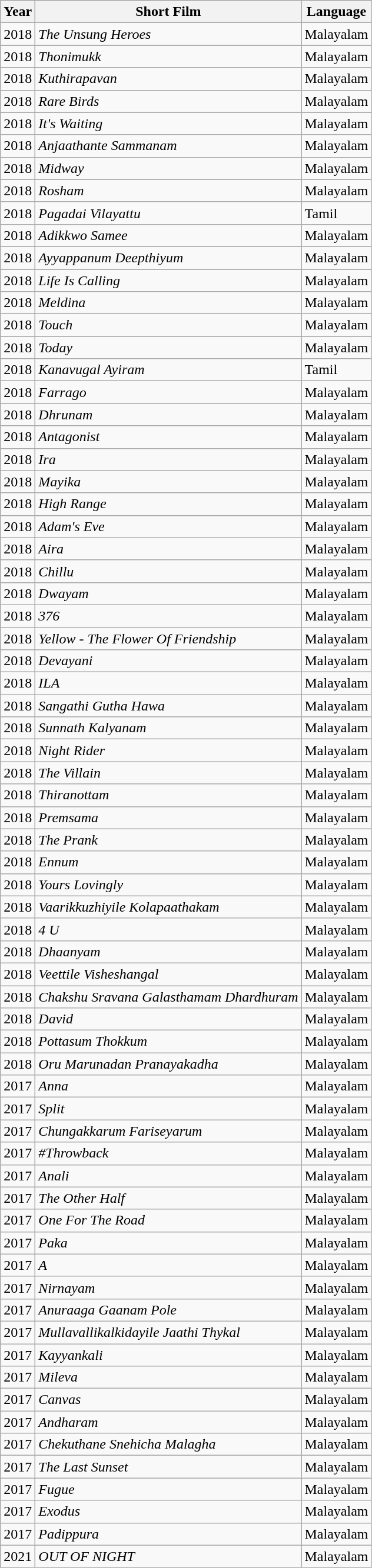<table class="wikitable sortable">
<tr>
<th>Year</th>
<th>Short Film</th>
<th>Language</th>
</tr>
<tr>
<td>2018</td>
<td><em>The Unsung Heroes</em></td>
<td>Malayalam</td>
</tr>
<tr>
<td>2018</td>
<td><em>Thonimukk</em></td>
<td>Malayalam</td>
</tr>
<tr>
<td>2018</td>
<td><em>Kuthirapavan</em></td>
<td>Malayalam</td>
</tr>
<tr>
<td>2018</td>
<td><em>Rare Birds</em></td>
<td>Malayalam</td>
</tr>
<tr>
<td>2018</td>
<td><em>It's Waiting</em></td>
<td>Malayalam</td>
</tr>
<tr>
<td>2018</td>
<td><em>Anjaathante Sammanam</em></td>
<td>Malayalam</td>
</tr>
<tr>
<td>2018</td>
<td><em>Midway</em></td>
<td>Malayalam</td>
</tr>
<tr>
<td>2018</td>
<td><em>Rosham</em></td>
<td>Malayalam</td>
</tr>
<tr>
<td>2018</td>
<td><em>Pagadai Vilayattu</em></td>
<td>Tamil</td>
</tr>
<tr>
<td>2018</td>
<td><em>Adikkwo Samee</em></td>
<td>Malayalam</td>
</tr>
<tr>
<td>2018</td>
<td><em>Ayyappanum Deepthiyum</em></td>
<td>Malayalam</td>
</tr>
<tr>
<td>2018</td>
<td><em>Life Is Calling</em></td>
<td>Malayalam</td>
</tr>
<tr>
<td>2018</td>
<td><em>Meldina</em></td>
<td>Malayalam</td>
</tr>
<tr>
<td>2018</td>
<td><em>Touch</em></td>
<td>Malayalam</td>
</tr>
<tr>
<td>2018</td>
<td><em>Today</em></td>
<td>Malayalam</td>
</tr>
<tr>
<td>2018</td>
<td><em>Kanavugal Ayiram</em></td>
<td>Tamil</td>
</tr>
<tr>
<td>2018</td>
<td><em>Farrago</em></td>
<td>Malayalam</td>
</tr>
<tr>
<td>2018</td>
<td><em>Dhrunam</em></td>
<td>Malayalam</td>
</tr>
<tr>
<td>2018</td>
<td><em>Antagonist</em></td>
<td>Malayalam</td>
</tr>
<tr>
<td>2018</td>
<td><em>Ira</em></td>
<td>Malayalam</td>
</tr>
<tr>
<td>2018</td>
<td><em>Mayika</em></td>
<td>Malayalam</td>
</tr>
<tr>
<td>2018</td>
<td><em>High Range</em></td>
<td>Malayalam</td>
</tr>
<tr>
<td>2018</td>
<td><em>Adam's Eve</em></td>
<td>Malayalam</td>
</tr>
<tr>
<td>2018</td>
<td><em>Aira</em></td>
<td>Malayalam</td>
</tr>
<tr>
<td>2018</td>
<td><em>Chillu</em></td>
<td>Malayalam</td>
</tr>
<tr>
<td>2018</td>
<td><em>Dwayam</em></td>
<td>Malayalam</td>
</tr>
<tr>
<td>2018</td>
<td><em>376</em></td>
<td>Malayalam</td>
</tr>
<tr>
<td>2018</td>
<td><em>Yellow - The Flower Of Friendship</em></td>
<td>Malayalam</td>
</tr>
<tr>
<td>2018</td>
<td><em>Devayani</em></td>
<td>Malayalam</td>
</tr>
<tr>
<td>2018</td>
<td><em>ILA</em></td>
<td>Malayalam</td>
</tr>
<tr>
<td>2018</td>
<td><em>Sangathi Gutha Hawa</em></td>
<td>Malayalam</td>
</tr>
<tr>
<td>2018</td>
<td><em>Sunnath Kalyanam</em></td>
<td>Malayalam</td>
</tr>
<tr>
<td>2018</td>
<td><em>Night Rider</em></td>
<td>Malayalam</td>
</tr>
<tr>
<td>2018</td>
<td><em>The Villain</em></td>
<td>Malayalam</td>
</tr>
<tr>
<td>2018</td>
<td><em>Thiranottam</em></td>
<td>Malayalam</td>
</tr>
<tr>
<td>2018</td>
<td><em>Premsama</em></td>
<td>Malayalam</td>
</tr>
<tr>
<td>2018</td>
<td><em>The Prank</em></td>
<td>Malayalam</td>
</tr>
<tr>
<td>2018</td>
<td><em>Ennum</em></td>
<td>Malayalam</td>
</tr>
<tr>
<td>2018</td>
<td><em>Yours Lovingly</em></td>
<td>Malayalam</td>
</tr>
<tr>
<td>2018</td>
<td><em>Vaarikkuzhiyile Kolapaathakam</em></td>
<td>Malayalam</td>
</tr>
<tr>
<td>2018</td>
<td><em>4 U</em></td>
<td>Malayalam</td>
</tr>
<tr>
<td>2018</td>
<td><em>Dhaanyam</em></td>
<td>Malayalam</td>
</tr>
<tr>
<td>2018</td>
<td><em>Veettile Visheshangal</em></td>
<td>Malayalam</td>
</tr>
<tr>
<td>2018</td>
<td><em>Chakshu Sravana Galasthamam Dhardhuram</em></td>
<td>Malayalam</td>
</tr>
<tr>
<td>2018</td>
<td><em>David</em></td>
<td>Malayalam</td>
</tr>
<tr>
<td>2018</td>
<td><em>Pottasum Thokkum</em></td>
<td>Malayalam</td>
</tr>
<tr>
<td>2018</td>
<td><em>Oru Marunadan Pranayakadha</em></td>
<td>Malayalam</td>
</tr>
<tr>
<td>2017</td>
<td><em>Anna</em></td>
<td>Malayalam</td>
</tr>
<tr>
<td>2017</td>
<td><em>Split</em></td>
<td>Malayalam</td>
</tr>
<tr>
<td>2017</td>
<td><em>Chungakkarum Fariseyarum</em></td>
<td>Malayalam</td>
</tr>
<tr>
<td>2017</td>
<td><em>#Throwback</em></td>
<td>Malayalam </td>
</tr>
<tr>
<td>2017</td>
<td><em>Anali</em></td>
<td>Malayalam</td>
</tr>
<tr>
<td>2017</td>
<td><em>The Other Half</em></td>
<td>Malayalam</td>
</tr>
<tr>
<td>2017</td>
<td><em>One For The Road</em></td>
<td>Malayalam</td>
</tr>
<tr>
<td>2017</td>
<td><em>Paka</em></td>
<td>Malayalam</td>
</tr>
<tr>
<td>2017</td>
<td><em>A</em></td>
<td>Malayalam</td>
</tr>
<tr>
<td>2017</td>
<td><em>Nirnayam</em></td>
<td>Malayalam</td>
</tr>
<tr>
<td>2017</td>
<td><em>Anuraaga Gaanam Pole</em></td>
<td>Malayalam</td>
</tr>
<tr>
<td>2017</td>
<td><em>Mullavallikalkidayile Jaathi Thykal</em></td>
<td>Malayalam</td>
</tr>
<tr>
<td>2017</td>
<td><em>Kayyankali</em></td>
<td>Malayalam</td>
</tr>
<tr>
<td>2017</td>
<td><em>Mileva</em></td>
<td>Malayalam</td>
</tr>
<tr>
<td>2017</td>
<td><em>Canvas</em></td>
<td>Malayalam</td>
</tr>
<tr>
<td>2017</td>
<td><em>Andharam</em></td>
<td>Malayalam</td>
</tr>
<tr>
<td>2017</td>
<td><em>Chekuthane Snehicha Malagha</em></td>
<td>Malayalam</td>
</tr>
<tr>
<td>2017</td>
<td><em>The Last Sunset</em></td>
<td>Malayalam</td>
</tr>
<tr>
<td>2017</td>
<td><em>Fugue</em></td>
<td>Malayalam</td>
</tr>
<tr>
<td>2017</td>
<td><em>Exodus</em></td>
<td>Malayalam</td>
</tr>
<tr>
<td>2017</td>
<td><em>Padippura</em></td>
<td>Malayalam</td>
</tr>
<tr>
<td>2021</td>
<td><em>OUT OF NIGHT</em></td>
<td>Malayalam</td>
</tr>
</table>
